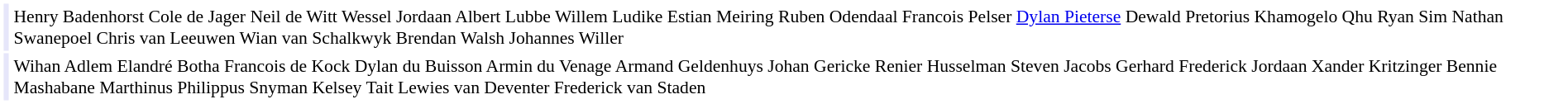<table cellpadding="2" style="border: 1px solid white; font-size:90%;">
<tr>
<td colspan="2" align="right" bgcolor="lavender"></td>
<td align="left">Henry Badenhorst Cole de Jager Neil de Witt Wessel Jordaan Albert Lubbe Willem Ludike Estian Meiring Ruben Odendaal Francois Pelser <a href='#'>Dylan Pieterse</a> Dewald Pretorius Khamogelo Qhu Ryan Sim Nathan Swanepoel Chris van Leeuwen Wian van Schalkwyk Brendan Walsh Johannes Willer</td>
</tr>
<tr>
<td colspan="2" align="right" bgcolor="lavender"></td>
<td align="left">Wihan Adlem Elandré Botha Francois de Kock Dylan du Buisson Armin du Venage Armand Geldenhuys Johan Gericke Renier Husselman Steven Jacobs Gerhard Frederick Jordaan Xander Kritzinger Bennie Mashabane Marthinus Philippus Snyman Kelsey Tait Lewies van Deventer Frederick van Staden</td>
</tr>
</table>
